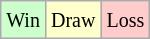<table class="wikitable">
<tr>
<td style="background-color: #CCFFCC;"><small>Win</small></td>
<td style="background-color: #FFFFCC;"><small>Draw</small></td>
<td style="background-color: #FFCCCC;"><small>Loss</small></td>
</tr>
</table>
